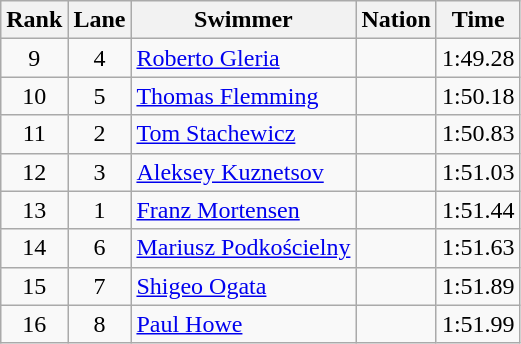<table class="wikitable sortable" style="text-align:center">
<tr>
<th>Rank</th>
<th>Lane</th>
<th>Swimmer</th>
<th>Nation</th>
<th>Time</th>
</tr>
<tr>
<td>9</td>
<td>4</td>
<td align=left><a href='#'>Roberto Gleria</a></td>
<td align=left></td>
<td>1:49.28</td>
</tr>
<tr>
<td>10</td>
<td>5</td>
<td align=left><a href='#'>Thomas Flemming</a></td>
<td align=left></td>
<td>1:50.18</td>
</tr>
<tr>
<td>11</td>
<td>2</td>
<td align=left><a href='#'>Tom Stachewicz</a></td>
<td align=left></td>
<td>1:50.83</td>
</tr>
<tr>
<td>12</td>
<td>3</td>
<td align=left><a href='#'>Aleksey Kuznetsov</a></td>
<td align=left></td>
<td>1:51.03</td>
</tr>
<tr>
<td>13</td>
<td>1</td>
<td align=left><a href='#'>Franz Mortensen</a></td>
<td align=left></td>
<td>1:51.44</td>
</tr>
<tr>
<td>14</td>
<td>6</td>
<td align=left><a href='#'>Mariusz Podkościelny</a></td>
<td align=left></td>
<td>1:51.63</td>
</tr>
<tr>
<td>15</td>
<td>7</td>
<td align=left><a href='#'>Shigeo Ogata</a></td>
<td align=left></td>
<td>1:51.89</td>
</tr>
<tr>
<td>16</td>
<td>8</td>
<td align=left><a href='#'>Paul Howe</a></td>
<td align=left></td>
<td>1:51.99</td>
</tr>
</table>
